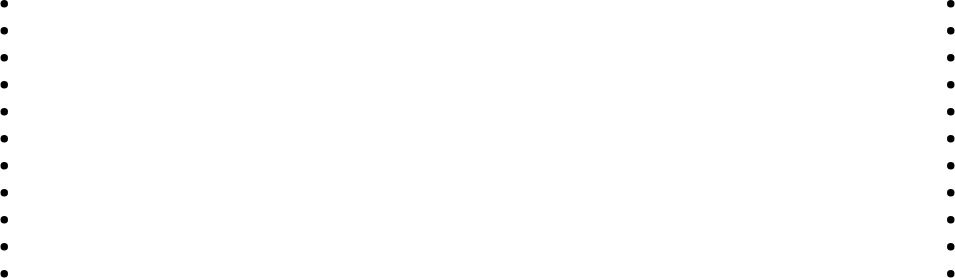<table width=100%>
<tr>
<td valign=top><br><ul><li></li><li></li><li></li><li></li><li></li><li></li><li></li><li></li><li></li><li></li><li></li></ul></td>
<td valign=top><br><ul><li></li><li></li><li></li><li></li><li></li><li></li><li></li><li></li><li></li><li></li><li></li></ul></td>
</tr>
</table>
